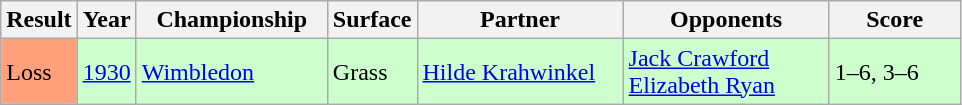<table class="sortable wikitable">
<tr>
<th>Result</th>
<th>Year</th>
<th style="width:120px">Championship</th>
<th style="width:50px">Surface</th>
<th style="width:130px">Partner</th>
<th style="width:130px">Opponents</th>
<th style="width:80px" class="unsortable">Score</th>
</tr>
<tr style="background:#ccffcc;">
<td style="background:#ffa07a;">Loss</td>
<td><a href='#'>1930</a></td>
<td><a href='#'>Wimbledon</a></td>
<td>Grass</td>
<td> <a href='#'>Hilde Krahwinkel</a></td>
<td> <a href='#'>Jack Crawford</a><br> <a href='#'>Elizabeth Ryan</a></td>
<td>1–6, 3–6</td>
</tr>
</table>
